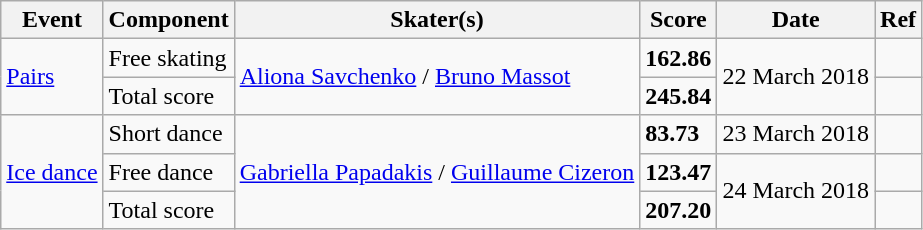<table class="wikitable sortable">
<tr>
<th>Event</th>
<th class="unsortable">Component</th>
<th>Skater(s)</th>
<th>Score</th>
<th>Date</th>
<th class="unsortable">Ref</th>
</tr>
<tr>
<td rowspan=2><a href='#'>Pairs</a></td>
<td>Free skating</td>
<td rowspan=2> <a href='#'>Aliona Savchenko</a> / <a href='#'>Bruno Massot</a></td>
<td><strong>162.86</strong></td>
<td rowspan=2>22 March 2018</td>
<td></td>
</tr>
<tr>
<td>Total score</td>
<td><strong>245.84</strong></td>
<td></td>
</tr>
<tr>
<td rowspan=3><a href='#'>Ice dance</a></td>
<td>Short dance</td>
<td rowspan=3> <a href='#'>Gabriella Papadakis</a> / <a href='#'>Guillaume Cizeron</a></td>
<td><strong>83.73</strong></td>
<td>23 March 2018</td>
<td></td>
</tr>
<tr>
<td>Free dance</td>
<td><strong>123.47</strong></td>
<td rowspan=2>24 March 2018</td>
<td></td>
</tr>
<tr>
<td>Total score</td>
<td><strong>207.20</strong></td>
<td></td>
</tr>
</table>
